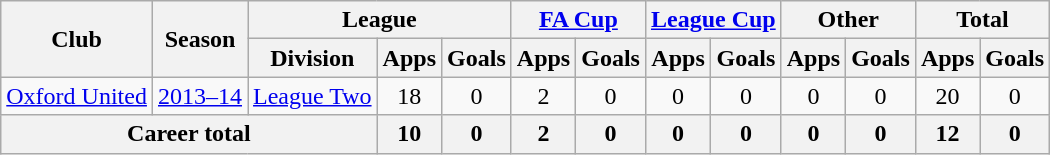<table class="wikitable" style="text-align: center;">
<tr>
<th rowspan="2">Club</th>
<th rowspan="2">Season</th>
<th colspan="3">League</th>
<th colspan="2"><a href='#'>FA Cup</a></th>
<th colspan="2"><a href='#'>League Cup</a></th>
<th colspan="2">Other</th>
<th colspan="2">Total</th>
</tr>
<tr>
<th>Division</th>
<th>Apps</th>
<th>Goals</th>
<th>Apps</th>
<th>Goals</th>
<th>Apps</th>
<th>Goals</th>
<th>Apps</th>
<th>Goals</th>
<th>Apps</th>
<th>Goals</th>
</tr>
<tr>
<td rowspan="1"><a href='#'>Oxford United</a></td>
<td><a href='#'>2013–14</a></td>
<td><a href='#'>League Two</a></td>
<td>18</td>
<td>0</td>
<td>2</td>
<td>0</td>
<td>0</td>
<td>0</td>
<td>0</td>
<td>0</td>
<td>20</td>
<td>0</td>
</tr>
<tr>
<th colspan="3">Career total</th>
<th>10</th>
<th>0</th>
<th>2</th>
<th>0</th>
<th>0</th>
<th>0</th>
<th>0</th>
<th>0</th>
<th>12</th>
<th>0</th>
</tr>
</table>
